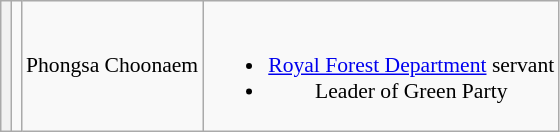<table class="wikitable" style="font-size:90%; text-align:center;">
<tr>
<th></th>
<td></td>
<td>Phongsa Choonaem</td>
<td><br><ul><li><a href='#'>Royal Forest Department</a> servant</li><li>Leader of Green Party</li></ul></td>
</tr>
</table>
